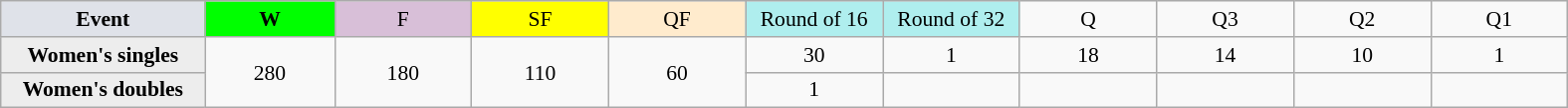<table class=wikitable style=font-size:90%;text-align:center>
<tr>
<td style="width:130px; background:#dfe2e9;"><strong>Event</strong></td>
<td style="width:80px; background:lime;"><strong>W</strong></td>
<td style="width:85px; background:thistle;">F</td>
<td style="width:85px; background:#ff0;">SF</td>
<td style="width:85px; background:#ffebcd;">QF</td>
<td style="width:85px; background:#afeeee;">Round of 16</td>
<td style="width:85px; background:#afeeee;">Round of 32</td>
<td width=85>Q</td>
<td width=85>Q3</td>
<td width=85>Q2</td>
<td width=85>Q1</td>
</tr>
<tr>
<th style="background:#ededed;">Women's singles</th>
<td rowspan=2>280</td>
<td rowspan=2>180</td>
<td rowspan=2>110</td>
<td rowspan=2>60</td>
<td>30</td>
<td>1</td>
<td>18</td>
<td>14</td>
<td>10</td>
<td>1</td>
</tr>
<tr>
<th style="background:#ededed;">Women's doubles</th>
<td>1</td>
<td></td>
<td></td>
<td></td>
<td></td>
<td></td>
</tr>
</table>
